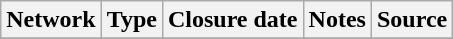<table class="wikitable sortable">
<tr>
<th>Network</th>
<th>Type</th>
<th>Closure date</th>
<th>Notes</th>
<th>Source</th>
</tr>
<tr>
</tr>
</table>
